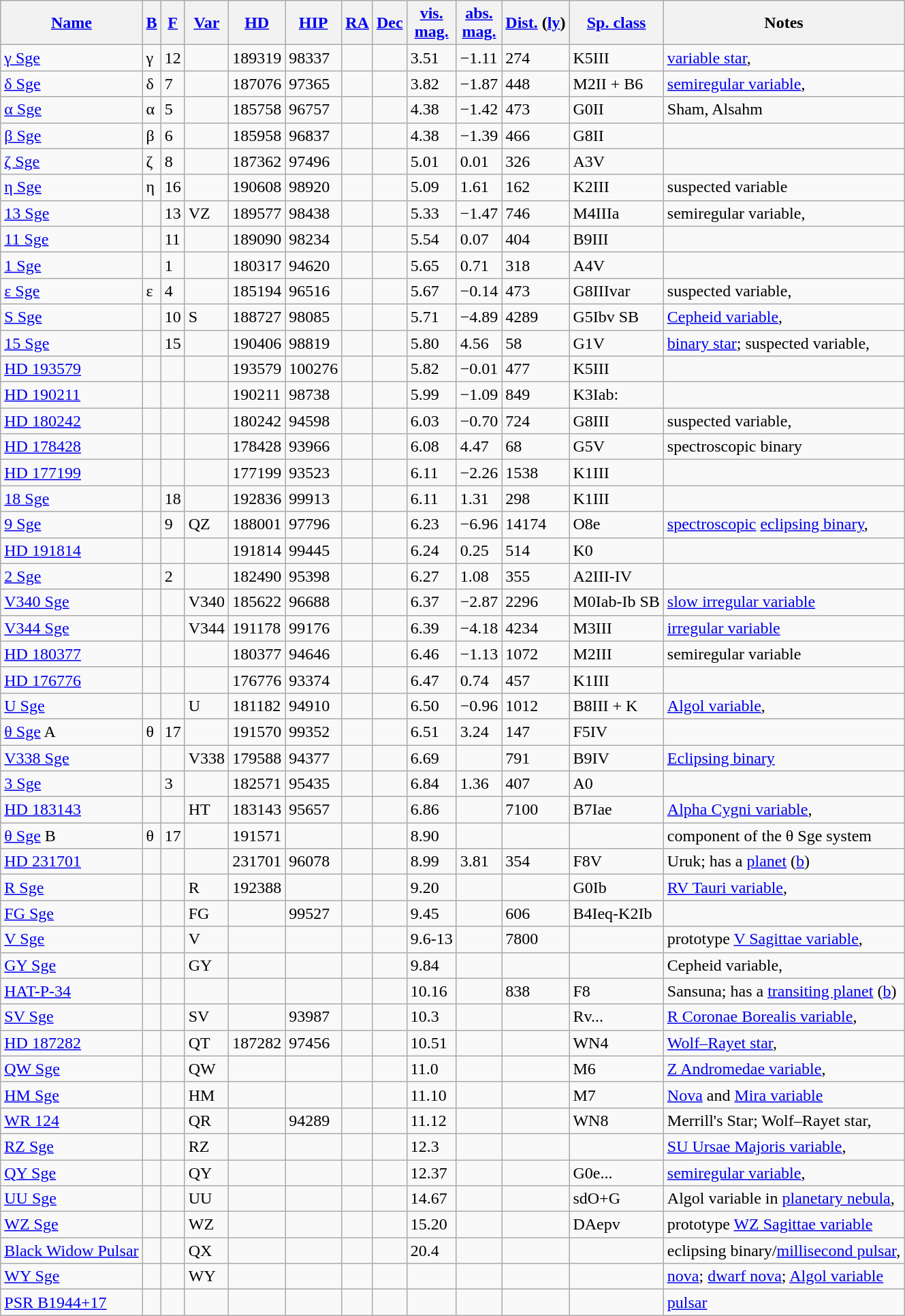<table class="wikitable sortable sticky-header">
<tr>
<th><a href='#'>Name</a></th>
<th><a href='#'>B</a></th>
<th><a href='#'>F</a></th>
<th><a href='#'>Var</a></th>
<th><a href='#'>HD</a></th>
<th><a href='#'>HIP</a></th>
<th><a href='#'>RA</a></th>
<th><a href='#'>Dec</a></th>
<th><a href='#'>vis.<br>mag.</a></th>
<th><a href='#'>abs.<br>mag.</a></th>
<th><a href='#'>Dist.</a> (<a href='#'>ly</a>)</th>
<th><a href='#'>Sp. class</a></th>
<th>Notes</th>
</tr>
<tr>
<td><a href='#'>γ Sge</a></td>
<td>γ</td>
<td>12</td>
<td></td>
<td>189319</td>
<td>98337</td>
<td></td>
<td></td>
<td>3.51</td>
<td>−1.11</td>
<td>274</td>
<td>K5III</td>
<td><a href='#'>variable star</a>, </td>
</tr>
<tr>
<td><a href='#'>δ Sge</a></td>
<td>δ</td>
<td>7</td>
<td></td>
<td>187076</td>
<td>97365</td>
<td></td>
<td></td>
<td>3.82</td>
<td>−1.87</td>
<td>448</td>
<td>M2II + B6</td>
<td><a href='#'>semiregular variable</a>, <br></td>
</tr>
<tr>
<td><a href='#'>α Sge</a></td>
<td>α</td>
<td>5</td>
<td></td>
<td>185758</td>
<td>96757</td>
<td></td>
<td></td>
<td>4.38</td>
<td>−1.42</td>
<td>473</td>
<td>G0II</td>
<td style="text-align:left;">Sham, Alsahm</td>
</tr>
<tr>
<td><a href='#'>β Sge</a></td>
<td>β</td>
<td>6</td>
<td></td>
<td>185958</td>
<td>96837</td>
<td></td>
<td></td>
<td>4.38</td>
<td>−1.39</td>
<td>466</td>
<td>G8II</td>
<td></td>
</tr>
<tr>
<td><a href='#'>ζ Sge</a></td>
<td>ζ</td>
<td>8</td>
<td></td>
<td>187362</td>
<td>97496</td>
<td></td>
<td></td>
<td>5.01</td>
<td>0.01</td>
<td>326</td>
<td>A3V</td>
<td></td>
</tr>
<tr>
<td><a href='#'>η Sge</a></td>
<td>η</td>
<td>16</td>
<td></td>
<td>190608</td>
<td>98920</td>
<td></td>
<td></td>
<td>5.09</td>
<td>1.61</td>
<td>162</td>
<td>K2III</td>
<td>suspected variable</td>
</tr>
<tr>
<td><a href='#'>13 Sge</a></td>
<td></td>
<td>13</td>
<td>VZ</td>
<td>189577</td>
<td>98438</td>
<td></td>
<td></td>
<td>5.33</td>
<td>−1.47</td>
<td>746</td>
<td>M4IIIa</td>
<td style="text-align:left;">semiregular variable, </td>
</tr>
<tr>
<td><a href='#'>11 Sge</a></td>
<td></td>
<td>11</td>
<td></td>
<td>189090</td>
<td>98234</td>
<td></td>
<td></td>
<td>5.54</td>
<td>0.07</td>
<td>404</td>
<td>B9III</td>
<td></td>
</tr>
<tr>
<td><a href='#'>1 Sge</a></td>
<td></td>
<td>1</td>
<td></td>
<td>180317</td>
<td>94620</td>
<td></td>
<td></td>
<td>5.65</td>
<td>0.71</td>
<td>318</td>
<td>A4V</td>
<td></td>
</tr>
<tr>
<td><a href='#'>ε Sge</a></td>
<td>ε</td>
<td>4</td>
<td></td>
<td>185194</td>
<td>96516</td>
<td></td>
<td></td>
<td>5.67</td>
<td>−0.14</td>
<td>473</td>
<td>G8IIIvar</td>
<td>suspected variable, </td>
</tr>
<tr>
<td><a href='#'>S Sge</a></td>
<td></td>
<td>10</td>
<td>S</td>
<td>188727</td>
<td>98085</td>
<td></td>
<td></td>
<td>5.71</td>
<td>−4.89</td>
<td>4289</td>
<td>G5Ibv SB</td>
<td><a href='#'>Cepheid variable</a>, </td>
</tr>
<tr>
<td><a href='#'>15 Sge</a></td>
<td></td>
<td>15</td>
<td></td>
<td>190406</td>
<td>98819</td>
<td></td>
<td></td>
<td>5.80</td>
<td>4.56</td>
<td>58</td>
<td>G1V</td>
<td style="text-align:left;"><a href='#'>binary star</a>; suspected variable, </td>
</tr>
<tr>
<td><a href='#'>HD 193579</a></td>
<td></td>
<td></td>
<td></td>
<td>193579</td>
<td>100276</td>
<td></td>
<td></td>
<td>5.82</td>
<td>−0.01</td>
<td>477</td>
<td>K5III</td>
<td></td>
</tr>
<tr>
<td><a href='#'>HD 190211</a></td>
<td></td>
<td></td>
<td></td>
<td>190211</td>
<td>98738</td>
<td></td>
<td></td>
<td>5.99</td>
<td>−1.09</td>
<td>849</td>
<td>K3Iab:</td>
<td></td>
</tr>
<tr>
<td><a href='#'>HD 180242</a></td>
<td></td>
<td></td>
<td></td>
<td>180242</td>
<td>94598</td>
<td></td>
<td></td>
<td>6.03</td>
<td>−0.70</td>
<td>724</td>
<td>G8III</td>
<td>suspected variable, </td>
</tr>
<tr>
<td><a href='#'>HD 178428</a></td>
<td></td>
<td></td>
<td></td>
<td>178428</td>
<td>93966</td>
<td></td>
<td></td>
<td>6.08</td>
<td>4.47</td>
<td>68</td>
<td>G5V</td>
<td>spectroscopic binary</td>
</tr>
<tr>
<td><a href='#'>HD 177199</a></td>
<td></td>
<td></td>
<td></td>
<td>177199</td>
<td>93523</td>
<td></td>
<td></td>
<td>6.11</td>
<td>−2.26</td>
<td>1538</td>
<td>K1III</td>
<td></td>
</tr>
<tr>
<td><a href='#'>18 Sge</a></td>
<td></td>
<td>18</td>
<td></td>
<td>192836</td>
<td>99913</td>
<td></td>
<td></td>
<td>6.11</td>
<td>1.31</td>
<td>298</td>
<td>K1III</td>
<td></td>
</tr>
<tr>
<td><a href='#'>9 Sge</a></td>
<td></td>
<td>9</td>
<td>QZ</td>
<td>188001</td>
<td>97796</td>
<td></td>
<td></td>
<td>6.23</td>
<td>−6.96</td>
<td>14174</td>
<td>O8e</td>
<td style="text-align:left;"><a href='#'>spectroscopic</a> <a href='#'>eclipsing binary</a>, </td>
</tr>
<tr>
<td><a href='#'>HD 191814</a></td>
<td></td>
<td></td>
<td></td>
<td>191814</td>
<td>99445</td>
<td></td>
<td></td>
<td>6.24</td>
<td>0.25</td>
<td>514</td>
<td>K0</td>
<td></td>
</tr>
<tr>
<td><a href='#'>2 Sge</a></td>
<td></td>
<td>2</td>
<td></td>
<td>182490</td>
<td>95398</td>
<td></td>
<td></td>
<td>6.27</td>
<td>1.08</td>
<td>355</td>
<td>A2III-IV</td>
<td></td>
</tr>
<tr>
<td><a href='#'>V340 Sge</a></td>
<td></td>
<td></td>
<td>V340</td>
<td>185622</td>
<td>96688</td>
<td></td>
<td></td>
<td>6.37</td>
<td>−2.87</td>
<td>2296</td>
<td>M0Iab-Ib SB</td>
<td><a href='#'>slow irregular variable</a></td>
</tr>
<tr>
<td><a href='#'>V344 Sge</a></td>
<td></td>
<td></td>
<td>V344</td>
<td>191178</td>
<td>99176</td>
<td></td>
<td></td>
<td>6.39</td>
<td>−4.18</td>
<td>4234</td>
<td>M3III</td>
<td><a href='#'>irregular variable</a></td>
</tr>
<tr>
<td><a href='#'>HD 180377</a></td>
<td></td>
<td></td>
<td></td>
<td>180377</td>
<td>94646</td>
<td></td>
<td></td>
<td>6.46</td>
<td>−1.13</td>
<td>1072</td>
<td>M2III</td>
<td>semiregular variable</td>
</tr>
<tr>
<td><a href='#'>HD 176776</a></td>
<td></td>
<td></td>
<td></td>
<td>176776</td>
<td>93374</td>
<td></td>
<td></td>
<td>6.47</td>
<td>0.74</td>
<td>457</td>
<td>K1III</td>
<td></td>
</tr>
<tr>
<td><a href='#'>U Sge</a></td>
<td></td>
<td></td>
<td>U</td>
<td>181182</td>
<td>94910</td>
<td></td>
<td></td>
<td>6.50</td>
<td>−0.96</td>
<td>1012</td>
<td>B8III + K</td>
<td><a href='#'>Algol variable</a>, </td>
</tr>
<tr>
<td><a href='#'>θ Sge</a> A</td>
<td>θ</td>
<td>17</td>
<td></td>
<td>191570</td>
<td>99352</td>
<td></td>
<td></td>
<td>6.51</td>
<td>3.24</td>
<td>147</td>
<td>F5IV</td>
<td></td>
</tr>
<tr>
<td><a href='#'>V338 Sge</a></td>
<td></td>
<td></td>
<td>V338</td>
<td>179588</td>
<td>94377</td>
<td></td>
<td></td>
<td>6.69</td>
<td></td>
<td>791</td>
<td>B9IV</td>
<td style="text-align:left;"><a href='#'>Eclipsing binary</a></td>
</tr>
<tr>
<td><a href='#'>3 Sge</a></td>
<td></td>
<td>3</td>
<td></td>
<td>182571</td>
<td>95435</td>
<td></td>
<td></td>
<td>6.84</td>
<td>1.36</td>
<td>407</td>
<td>A0</td>
<td></td>
</tr>
<tr>
<td><a href='#'>HD 183143</a></td>
<td></td>
<td></td>
<td>HT</td>
<td>183143</td>
<td>95657</td>
<td></td>
<td></td>
<td>6.86</td>
<td></td>
<td>7100</td>
<td>B7Iae</td>
<td style="text-align:left;"><a href='#'>Alpha Cygni variable</a>, </td>
</tr>
<tr>
<td><a href='#'>θ Sge</a> B</td>
<td>θ</td>
<td>17</td>
<td></td>
<td>191571</td>
<td></td>
<td></td>
<td></td>
<td>8.90</td>
<td></td>
<td></td>
<td></td>
<td style="text-align:left;">component of the θ Sge system</td>
</tr>
<tr>
<td><a href='#'>HD 231701</a></td>
<td></td>
<td></td>
<td></td>
<td>231701</td>
<td>96078</td>
<td></td>
<td></td>
<td>8.99</td>
<td>3.81</td>
<td>354</td>
<td>F8V</td>
<td style="text-align:left;">Uruk; has a <a href='#'>planet</a> (<a href='#'>b</a>)</td>
</tr>
<tr>
<td><a href='#'>R Sge</a></td>
<td></td>
<td></td>
<td>R</td>
<td>192388</td>
<td></td>
<td></td>
<td></td>
<td>9.20</td>
<td></td>
<td></td>
<td>G0Ib</td>
<td style="text-align:left;"><a href='#'>RV Tauri variable</a>, </td>
</tr>
<tr>
<td><a href='#'>FG Sge</a></td>
<td></td>
<td></td>
<td>FG</td>
<td></td>
<td>99527</td>
<td></td>
<td></td>
<td>9.45</td>
<td></td>
<td>606</td>
<td>B4Ieq-K2Ib</td>
<td style="text-align:left;"></td>
</tr>
<tr>
<td><a href='#'>V Sge</a></td>
<td></td>
<td></td>
<td>V</td>
<td></td>
<td></td>
<td></td>
<td></td>
<td>9.6-13</td>
<td></td>
<td>7800</td>
<td></td>
<td style="text-align:left;">prototype <a href='#'>V Sagittae variable</a>, </td>
</tr>
<tr>
<td><a href='#'>GY Sge</a></td>
<td></td>
<td></td>
<td>GY</td>
<td></td>
<td></td>
<td></td>
<td></td>
<td>9.84</td>
<td></td>
<td></td>
<td></td>
<td style="text-align:left;">Cepheid variable, </td>
</tr>
<tr>
<td><a href='#'>HAT-P-34</a></td>
<td></td>
<td></td>
<td></td>
<td></td>
<td></td>
<td></td>
<td></td>
<td>10.16</td>
<td></td>
<td>838</td>
<td>F8</td>
<td style="text-align:left;">Sansuna; has a <a href='#'>transiting planet</a> (<a href='#'>b</a>)</td>
</tr>
<tr>
<td><a href='#'>SV Sge</a></td>
<td></td>
<td></td>
<td>SV</td>
<td></td>
<td>93987</td>
<td></td>
<td></td>
<td>10.3</td>
<td></td>
<td></td>
<td>Rv...</td>
<td style="text-align:left;"><a href='#'>R Coronae Borealis variable</a>, </td>
</tr>
<tr>
<td><a href='#'>HD 187282</a></td>
<td></td>
<td></td>
<td>QT</td>
<td>187282</td>
<td>97456</td>
<td></td>
<td></td>
<td>10.51</td>
<td></td>
<td></td>
<td>WN4</td>
<td style="text-align:left;"><a href='#'>Wolf–Rayet star</a>, </td>
</tr>
<tr>
<td><a href='#'>QW Sge</a></td>
<td></td>
<td></td>
<td>QW</td>
<td></td>
<td></td>
<td></td>
<td></td>
<td>11.0</td>
<td></td>
<td></td>
<td>M6</td>
<td style="text-align:left;"><a href='#'>Z Andromedae variable</a>, </td>
</tr>
<tr>
<td><a href='#'>HM Sge</a></td>
<td></td>
<td></td>
<td>HM</td>
<td></td>
<td></td>
<td></td>
<td></td>
<td>11.10</td>
<td></td>
<td></td>
<td>M7</td>
<td style="text-align:left;"><a href='#'>Nova</a> and <a href='#'>Mira variable</a></td>
</tr>
<tr>
<td><a href='#'>WR 124</a></td>
<td></td>
<td></td>
<td>QR</td>
<td></td>
<td>94289</td>
<td></td>
<td></td>
<td>11.12</td>
<td></td>
<td></td>
<td>WN8</td>
<td style="text-align:left;">Merrill's Star; Wolf–Rayet star, </td>
</tr>
<tr>
<td><a href='#'>RZ Sge</a></td>
<td></td>
<td></td>
<td>RZ</td>
<td></td>
<td></td>
<td></td>
<td></td>
<td>12.3</td>
<td></td>
<td></td>
<td></td>
<td style="text-align:left;"><a href='#'>SU Ursae Majoris variable</a>, </td>
</tr>
<tr>
<td><a href='#'>QY Sge</a></td>
<td></td>
<td></td>
<td>QY</td>
<td></td>
<td></td>
<td></td>
<td></td>
<td>12.37</td>
<td></td>
<td></td>
<td>G0e...</td>
<td style="text-align:left;"><a href='#'>semiregular variable</a>, </td>
</tr>
<tr>
<td><a href='#'>UU Sge</a></td>
<td></td>
<td></td>
<td>UU</td>
<td></td>
<td></td>
<td></td>
<td></td>
<td>14.67</td>
<td></td>
<td></td>
<td>sdO+G</td>
<td style="text-align:left;">Algol variable in <a href='#'>planetary nebula</a>, </td>
</tr>
<tr>
<td><a href='#'>WZ Sge</a></td>
<td></td>
<td></td>
<td>WZ</td>
<td></td>
<td></td>
<td></td>
<td></td>
<td>15.20</td>
<td></td>
<td></td>
<td>DAepv</td>
<td style="text-align:left;">prototype <a href='#'>WZ Sagittae variable</a></td>
</tr>
<tr>
<td><a href='#'>Black Widow Pulsar</a></td>
<td></td>
<td></td>
<td>QX</td>
<td></td>
<td></td>
<td></td>
<td></td>
<td>20.4</td>
<td></td>
<td></td>
<td></td>
<td style="text-align:left;">eclipsing binary/<a href='#'>millisecond pulsar</a>, </td>
</tr>
<tr>
<td><a href='#'>WY Sge</a></td>
<td></td>
<td></td>
<td>WY</td>
<td></td>
<td></td>
<td></td>
<td></td>
<td></td>
<td></td>
<td></td>
<td></td>
<td style="text-align:left;"><a href='#'>nova</a>; <a href='#'>dwarf nova</a>; <a href='#'>Algol variable</a></td>
</tr>
<tr>
<td><a href='#'>PSR B1944+17</a></td>
<td></td>
<td></td>
<td></td>
<td></td>
<td></td>
<td></td>
<td></td>
<td></td>
<td></td>
<td></td>
<td></td>
<td style="text-align:left;"><a href='#'>pulsar</a><br></td>
</tr>
</table>
